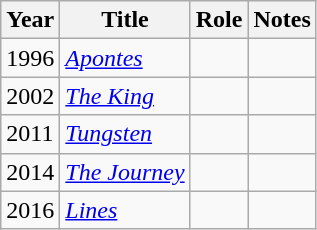<table class="wikitable sortable">
<tr>
<th>Year</th>
<th>Title</th>
<th>Role</th>
<th class="unsortable">Notes</th>
</tr>
<tr>
<td>1996</td>
<td><em><a href='#'>Apontes</a></em></td>
<td></td>
<td></td>
</tr>
<tr>
<td>2002</td>
<td><em><a href='#'>The King</a></em></td>
<td></td>
<td></td>
</tr>
<tr>
<td>2011</td>
<td><em><a href='#'>Tungsten</a></em></td>
<td></td>
<td></td>
</tr>
<tr>
<td>2014</td>
<td><em><a href='#'>The Journey</a></em></td>
<td></td>
<td></td>
</tr>
<tr>
<td>2016</td>
<td><em><a href='#'>Lines</a></em></td>
<td></td>
<td></td>
</tr>
</table>
